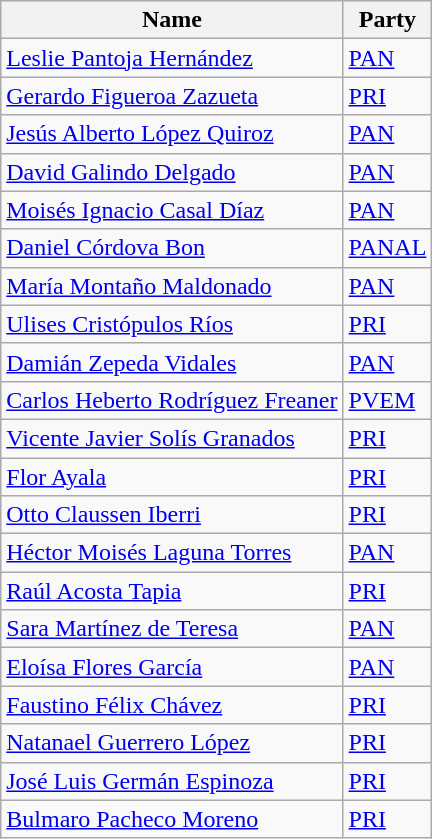<table class="wikitable">
<tr>
<th>Name</th>
<th>Party</th>
</tr>
<tr>
<td><a href='#'>Leslie Pantoja Hernández</a></td>
<td><a href='#'>PAN</a></td>
</tr>
<tr>
<td><a href='#'>Gerardo Figueroa Zazueta</a></td>
<td><a href='#'>PRI</a></td>
</tr>
<tr>
<td><a href='#'>Jesús Alberto López Quiroz</a></td>
<td><a href='#'>PAN</a></td>
</tr>
<tr>
<td><a href='#'>David Galindo Delgado</a></td>
<td><a href='#'>PAN</a></td>
</tr>
<tr>
<td><a href='#'>Moisés Ignacio Casal Díaz</a></td>
<td><a href='#'>PAN</a></td>
</tr>
<tr>
<td><a href='#'>Daniel Córdova Bon</a></td>
<td><a href='#'>PANAL</a></td>
</tr>
<tr>
<td><a href='#'>María Montaño Maldonado</a></td>
<td><a href='#'>PAN</a></td>
</tr>
<tr>
<td><a href='#'>Ulises Cristópulos Ríos</a></td>
<td><a href='#'>PRI</a></td>
</tr>
<tr>
<td><a href='#'>Damián Zepeda Vidales</a></td>
<td><a href='#'>PAN</a></td>
</tr>
<tr>
<td><a href='#'>Carlos Heberto Rodríguez Freaner</a></td>
<td><a href='#'>PVEM</a></td>
</tr>
<tr>
<td><a href='#'>Vicente Javier Solís Granados</a></td>
<td><a href='#'>PRI</a></td>
</tr>
<tr>
<td><a href='#'>Flor Ayala</a></td>
<td><a href='#'>PRI</a></td>
</tr>
<tr>
<td><a href='#'>Otto Claussen Iberri</a></td>
<td><a href='#'>PRI</a></td>
</tr>
<tr>
<td><a href='#'>Héctor Moisés Laguna Torres</a></td>
<td><a href='#'>PAN</a></td>
</tr>
<tr>
<td><a href='#'>Raúl Acosta Tapia</a></td>
<td><a href='#'>PRI</a></td>
</tr>
<tr>
<td><a href='#'>Sara Martínez de Teresa</a></td>
<td><a href='#'>PAN</a></td>
</tr>
<tr>
<td><a href='#'>Eloísa Flores García</a></td>
<td><a href='#'>PAN</a></td>
</tr>
<tr>
<td><a href='#'>Faustino Félix Chávez</a></td>
<td><a href='#'>PRI</a></td>
</tr>
<tr>
<td><a href='#'>Natanael Guerrero López</a></td>
<td><a href='#'>PRI</a></td>
</tr>
<tr>
<td><a href='#'>José Luis Germán Espinoza</a></td>
<td><a href='#'>PRI</a></td>
</tr>
<tr>
<td><a href='#'>Bulmaro Pacheco Moreno</a></td>
<td><a href='#'>PRI</a></td>
</tr>
</table>
